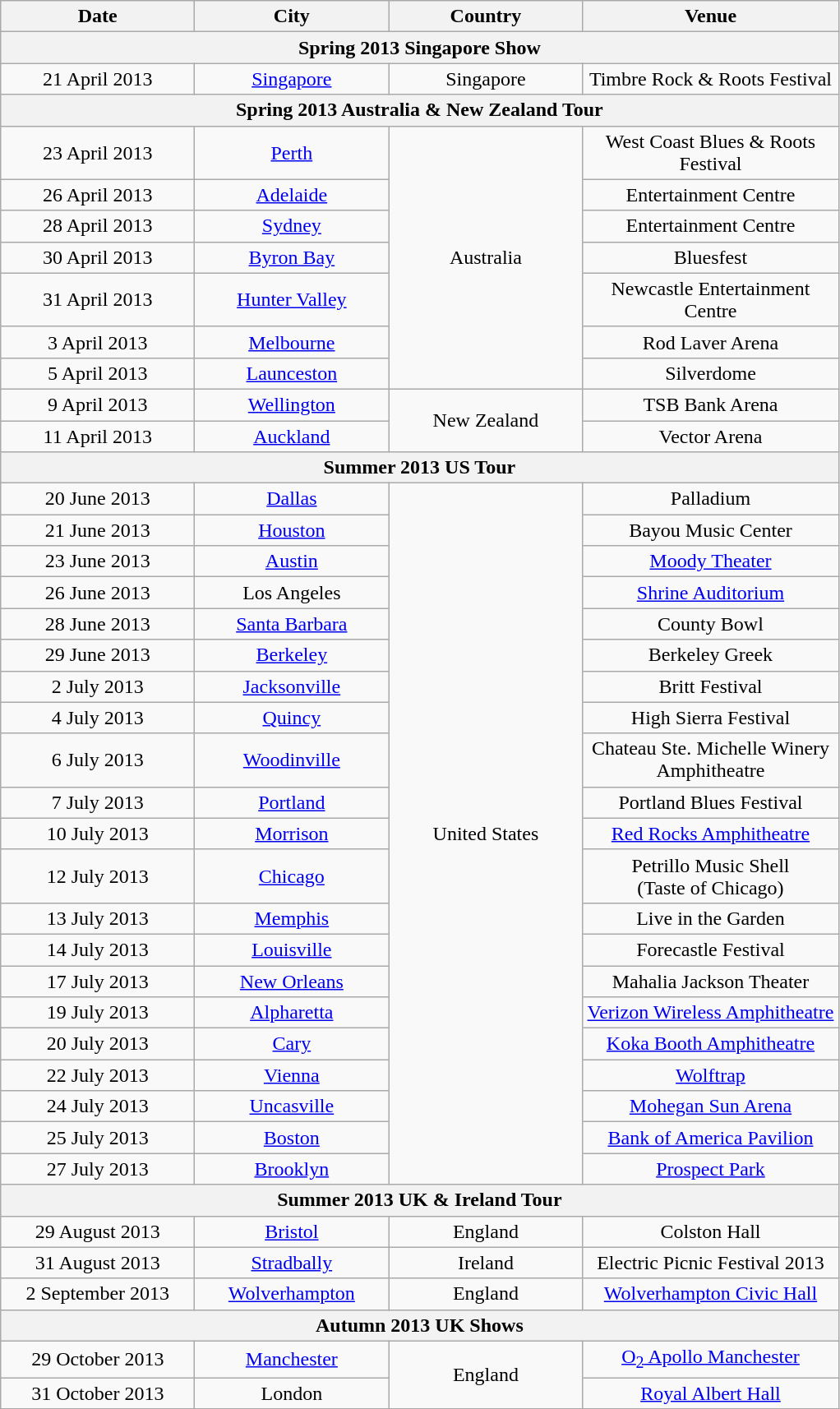<table class="wikitable" style="text-align:center;">
<tr>
<th style="width:150px;">Date</th>
<th style="width:150px;">City</th>
<th style="width:150px;">Country</th>
<th style="width:200px;">Venue</th>
</tr>
<tr>
<th colspan="4">Spring 2013 Singapore Show</th>
</tr>
<tr>
<td>21 April 2013</td>
<td><a href='#'>Singapore</a></td>
<td>Singapore</td>
<td>Timbre Rock & Roots Festival</td>
</tr>
<tr>
<th colspan="4">Spring 2013 Australia & New Zealand Tour</th>
</tr>
<tr>
<td>23 April 2013</td>
<td><a href='#'>Perth</a></td>
<td rowspan="7">Australia</td>
<td>West Coast Blues & Roots Festival</td>
</tr>
<tr>
<td>26 April 2013</td>
<td><a href='#'>Adelaide</a></td>
<td>Entertainment Centre</td>
</tr>
<tr>
<td>28 April 2013</td>
<td><a href='#'>Sydney</a></td>
<td>Entertainment Centre</td>
</tr>
<tr>
<td>30 April 2013</td>
<td><a href='#'>Byron Bay</a></td>
<td>Bluesfest</td>
</tr>
<tr>
<td>31 April 2013</td>
<td><a href='#'>Hunter Valley</a></td>
<td>Newcastle Entertainment Centre</td>
</tr>
<tr>
<td>3 April 2013</td>
<td><a href='#'>Melbourne</a></td>
<td>Rod Laver Arena</td>
</tr>
<tr>
<td>5 April 2013</td>
<td><a href='#'>Launceston</a></td>
<td>Silverdome</td>
</tr>
<tr>
<td>9 April 2013</td>
<td><a href='#'>Wellington</a></td>
<td rowspan="2">New Zealand</td>
<td>TSB Bank Arena</td>
</tr>
<tr>
<td>11 April 2013</td>
<td><a href='#'>Auckland</a></td>
<td>Vector Arena</td>
</tr>
<tr>
<th colspan="4">Summer 2013 US Tour</th>
</tr>
<tr>
<td>20 June 2013</td>
<td><a href='#'>Dallas</a></td>
<td rowspan="21">United States</td>
<td>Palladium</td>
</tr>
<tr>
<td>21 June 2013</td>
<td><a href='#'>Houston</a></td>
<td>Bayou Music Center</td>
</tr>
<tr>
<td>23 June 2013</td>
<td><a href='#'>Austin</a></td>
<td><a href='#'>Moody Theater</a></td>
</tr>
<tr>
<td>26 June 2013</td>
<td>Los Angeles</td>
<td><a href='#'>Shrine Auditorium</a></td>
</tr>
<tr>
<td>28 June 2013</td>
<td><a href='#'>Santa Barbara</a></td>
<td>County Bowl</td>
</tr>
<tr>
<td>29 June 2013</td>
<td><a href='#'>Berkeley</a></td>
<td>Berkeley Greek</td>
</tr>
<tr>
<td>2 July 2013</td>
<td><a href='#'>Jacksonville</a></td>
<td>Britt Festival</td>
</tr>
<tr>
<td>4 July 2013</td>
<td><a href='#'>Quincy</a></td>
<td>High Sierra Festival</td>
</tr>
<tr>
<td>6 July 2013</td>
<td><a href='#'>Woodinville</a></td>
<td>Chateau Ste. Michelle Winery Amphitheatre</td>
</tr>
<tr>
<td>7 July 2013</td>
<td><a href='#'>Portland</a></td>
<td>Portland Blues Festival</td>
</tr>
<tr>
<td>10 July 2013</td>
<td><a href='#'>Morrison</a></td>
<td><a href='#'>Red Rocks Amphitheatre</a></td>
</tr>
<tr>
<td>12 July 2013</td>
<td><a href='#'>Chicago</a></td>
<td>Petrillo Music Shell<br>(Taste of Chicago)</td>
</tr>
<tr>
<td>13 July 2013</td>
<td><a href='#'>Memphis</a></td>
<td>Live in the Garden</td>
</tr>
<tr>
<td>14 July 2013</td>
<td><a href='#'>Louisville</a></td>
<td>Forecastle Festival</td>
</tr>
<tr>
<td>17 July 2013</td>
<td><a href='#'>New Orleans</a></td>
<td>Mahalia Jackson Theater</td>
</tr>
<tr>
<td>19 July 2013</td>
<td><a href='#'>Alpharetta</a></td>
<td><a href='#'>Verizon Wireless Amphitheatre</a></td>
</tr>
<tr>
<td>20 July 2013</td>
<td><a href='#'>Cary</a></td>
<td><a href='#'>Koka Booth Amphitheatre</a></td>
</tr>
<tr>
<td>22 July 2013</td>
<td><a href='#'>Vienna</a></td>
<td><a href='#'>Wolftrap</a></td>
</tr>
<tr>
<td>24 July 2013</td>
<td><a href='#'>Uncasville</a></td>
<td><a href='#'>Mohegan Sun Arena</a></td>
</tr>
<tr>
<td>25 July 2013</td>
<td><a href='#'>Boston</a></td>
<td><a href='#'>Bank of America Pavilion</a></td>
</tr>
<tr>
<td>27 July 2013</td>
<td><a href='#'>Brooklyn</a></td>
<td><a href='#'>Prospect Park</a></td>
</tr>
<tr>
<th colspan="4">Summer 2013 UK & Ireland Tour</th>
</tr>
<tr>
<td>29 August 2013</td>
<td><a href='#'>Bristol</a></td>
<td>England</td>
<td>Colston Hall</td>
</tr>
<tr>
<td>31 August 2013</td>
<td><a href='#'>Stradbally</a></td>
<td>Ireland</td>
<td>Electric Picnic Festival 2013</td>
</tr>
<tr>
<td>2 September 2013</td>
<td><a href='#'>Wolverhampton</a></td>
<td>England</td>
<td><a href='#'>Wolverhampton Civic Hall</a></td>
</tr>
<tr>
<th colspan="4">Autumn 2013 UK Shows</th>
</tr>
<tr>
<td>29 October 2013</td>
<td><a href='#'>Manchester</a></td>
<td rowspan="2">England</td>
<td><a href='#'>O<sub>2</sub> Apollo Manchester</a></td>
</tr>
<tr>
<td>31 October 2013</td>
<td>London</td>
<td><a href='#'>Royal Albert Hall</a></td>
</tr>
</table>
